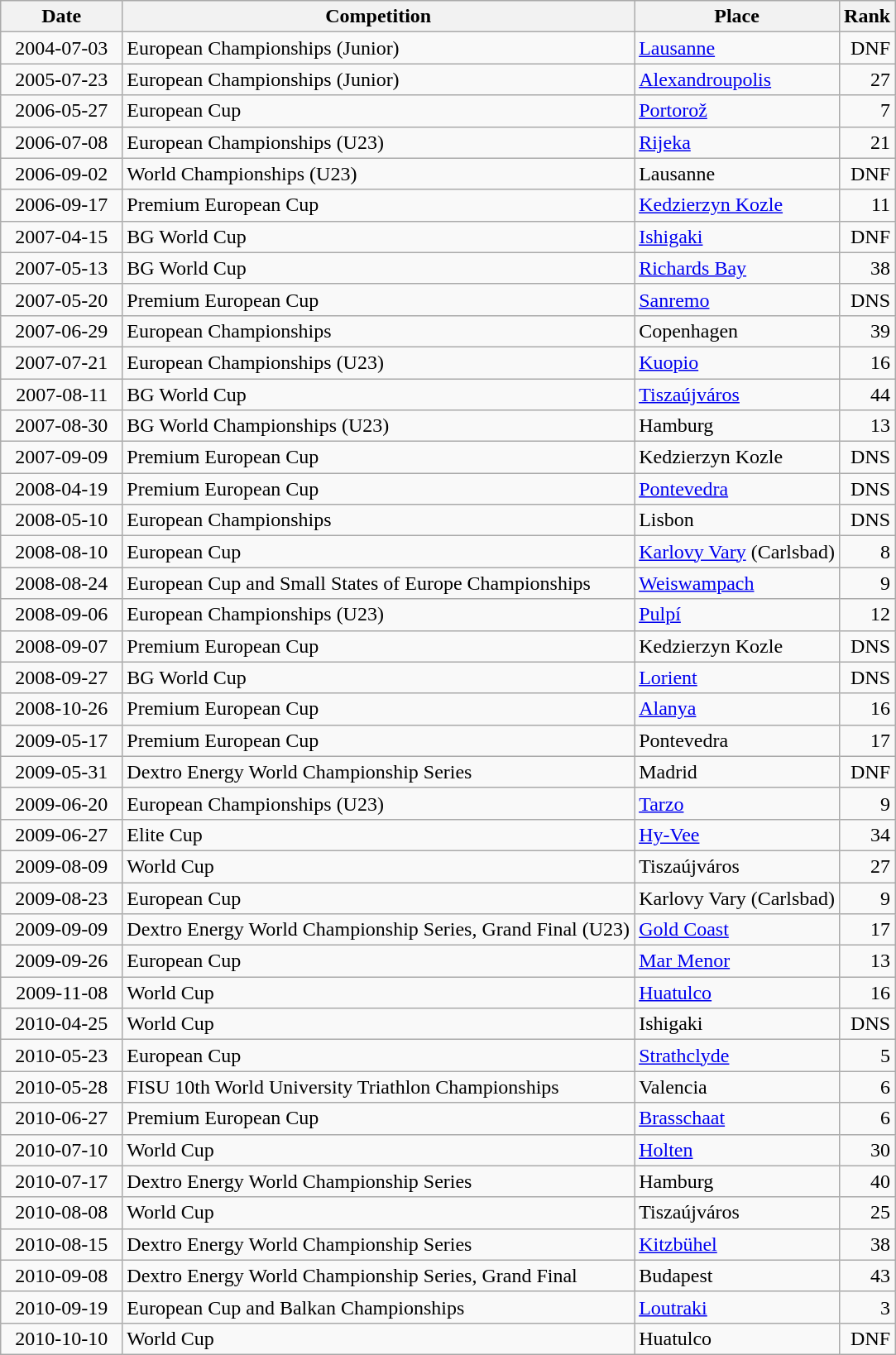<table class="wikitable sortable">
<tr>
<th>Date</th>
<th>Competition</th>
<th>Place</th>
<th>Rank</th>
</tr>
<tr>
<td style="text-align:right">  2004-07-03  </td>
<td>European Championships (Junior)</td>
<td><a href='#'>Lausanne</a></td>
<td style="text-align:right">DNF</td>
</tr>
<tr>
<td style="text-align:right">  2005-07-23  </td>
<td>European Championships (Junior)</td>
<td><a href='#'>Alexandroupolis</a></td>
<td style="text-align:right">27</td>
</tr>
<tr>
<td style="text-align:right">  2006-05-27  </td>
<td>European Cup</td>
<td><a href='#'>Portorož</a></td>
<td style="text-align:right">7</td>
</tr>
<tr>
<td style="text-align:right">  2006-07-08  </td>
<td>European Championships (U23)</td>
<td><a href='#'>Rijeka</a></td>
<td style="text-align:right">21</td>
</tr>
<tr>
<td style="text-align:right">  2006-09-02  </td>
<td>World Championships (U23)</td>
<td>Lausanne</td>
<td style="text-align:right">DNF</td>
</tr>
<tr>
<td style="text-align:right">  2006-09-17  </td>
<td>Premium European Cup</td>
<td><a href='#'>Kedzierzyn Kozle</a></td>
<td style="text-align:right">11</td>
</tr>
<tr>
<td style="text-align:right">  2007-04-15  </td>
<td>BG World Cup</td>
<td><a href='#'>Ishigaki</a></td>
<td style="text-align:right">DNF</td>
</tr>
<tr>
<td style="text-align:right">  2007-05-13  </td>
<td>BG World Cup</td>
<td><a href='#'>Richards Bay</a></td>
<td style="text-align:right">38</td>
</tr>
<tr>
<td style="text-align:right">  2007-05-20  </td>
<td>Premium European Cup</td>
<td><a href='#'>Sanremo</a></td>
<td style="text-align:right">DNS</td>
</tr>
<tr>
<td style="text-align:right">  2007-06-29  </td>
<td>European Championships</td>
<td>Copenhagen</td>
<td style="text-align:right">39</td>
</tr>
<tr>
<td style="text-align:right">  2007-07-21  </td>
<td>European Championships (U23)</td>
<td><a href='#'>Kuopio</a></td>
<td style="text-align:right">16</td>
</tr>
<tr>
<td style="text-align:right">  2007-08-11  </td>
<td>BG World Cup</td>
<td><a href='#'>Tiszaújváros</a></td>
<td style="text-align:right">44</td>
</tr>
<tr>
<td style="text-align:right">  2007-08-30  </td>
<td>BG World Championships (U23)</td>
<td>Hamburg</td>
<td style="text-align:right">13</td>
</tr>
<tr>
<td style="text-align:right">  2007-09-09  </td>
<td>Premium European Cup</td>
<td>Kedzierzyn Kozle</td>
<td style="text-align:right">DNS</td>
</tr>
<tr>
<td style="text-align:right">  2008-04-19  </td>
<td>Premium European Cup</td>
<td><a href='#'>Pontevedra</a></td>
<td style="text-align:right">DNS</td>
</tr>
<tr>
<td style="text-align:right">  2008-05-10  </td>
<td>European Championships</td>
<td>Lisbon</td>
<td style="text-align:right">DNS</td>
</tr>
<tr>
<td style="text-align:right">  2008-08-10  </td>
<td>European Cup</td>
<td><a href='#'>Karlovy Vary</a> (Carlsbad)</td>
<td style="text-align:right">8</td>
</tr>
<tr>
<td style="text-align:right">  2008-08-24  </td>
<td>European Cup and Small States of Europe Championships</td>
<td><a href='#'>Weiswampach</a></td>
<td style="text-align:right">9</td>
</tr>
<tr>
<td style="text-align:right">  2008-09-06  </td>
<td>European Championships (U23)</td>
<td><a href='#'>Pulpí</a></td>
<td style="text-align:right">12</td>
</tr>
<tr>
<td style="text-align:right">  2008-09-07  </td>
<td>Premium European Cup</td>
<td>Kedzierzyn Kozle</td>
<td style="text-align:right">DNS</td>
</tr>
<tr>
<td style="text-align:right">  2008-09-27  </td>
<td>BG World Cup</td>
<td><a href='#'>Lorient</a></td>
<td style="text-align:right">DNS</td>
</tr>
<tr>
<td style="text-align:right">  2008-10-26  </td>
<td>Premium European Cup</td>
<td><a href='#'>Alanya</a></td>
<td style="text-align:right">16</td>
</tr>
<tr>
<td style="text-align:right">  2009-05-17  </td>
<td>Premium European Cup</td>
<td>Pontevedra</td>
<td style="text-align:right">17</td>
</tr>
<tr>
<td style="text-align:right">  2009-05-31  </td>
<td>Dextro Energy World Championship Series</td>
<td>Madrid</td>
<td style="text-align:right">DNF</td>
</tr>
<tr>
<td style="text-align:right">  2009-06-20  </td>
<td>European Championships (U23)</td>
<td><a href='#'>Tarzo</a></td>
<td style="text-align:right">9</td>
</tr>
<tr>
<td style="text-align:right">  2009-06-27  </td>
<td>Elite Cup</td>
<td><a href='#'>Hy-Vee</a></td>
<td style="text-align:right">34</td>
</tr>
<tr>
<td style="text-align:right">  2009-08-09  </td>
<td>World Cup</td>
<td>Tiszaújváros</td>
<td style="text-align:right">27</td>
</tr>
<tr>
<td style="text-align:right">  2009-08-23  </td>
<td>European Cup</td>
<td>Karlovy Vary (Carlsbad)</td>
<td style="text-align:right">9</td>
</tr>
<tr>
<td style="text-align:right">  2009-09-09  </td>
<td>Dextro Energy World Championship Series, Grand Final (U23)</td>
<td><a href='#'>Gold Coast</a></td>
<td style="text-align:right">17</td>
</tr>
<tr>
<td style="text-align:right">  2009-09-26  </td>
<td>European Cup</td>
<td><a href='#'>Mar Menor</a></td>
<td style="text-align:right">13</td>
</tr>
<tr>
<td style="text-align:right">  2009-11-08  </td>
<td>World Cup</td>
<td><a href='#'>Huatulco</a></td>
<td style="text-align:right">16</td>
</tr>
<tr>
<td style="text-align:right">  2010-04-25  </td>
<td>World Cup</td>
<td>Ishigaki</td>
<td style="text-align:right">DNS</td>
</tr>
<tr>
<td style="text-align:right">  2010-05-23  </td>
<td>European Cup</td>
<td><a href='#'>Strathclyde</a></td>
<td style="text-align:right">5</td>
</tr>
<tr>
<td style="text-align:right">  2010-05-28  </td>
<td>FISU 10th World University Triathlon Championships</td>
<td>Valencia</td>
<td style="text-align:right">6</td>
</tr>
<tr>
<td style="text-align:right">  2010-06-27  </td>
<td>Premium European Cup</td>
<td><a href='#'>Brasschaat</a></td>
<td style="text-align:right">6</td>
</tr>
<tr>
<td style="text-align:right">  2010-07-10  </td>
<td>World Cup</td>
<td><a href='#'>Holten</a></td>
<td style="text-align:right">30</td>
</tr>
<tr>
<td style="text-align:right">  2010-07-17  </td>
<td>Dextro Energy World Championship Series</td>
<td>Hamburg</td>
<td style="text-align:right">40</td>
</tr>
<tr>
<td style="text-align:right">  2010-08-08  </td>
<td>World Cup</td>
<td>Tiszaújváros</td>
<td style="text-align:right">25</td>
</tr>
<tr>
<td style="text-align:right">  2010-08-15  </td>
<td>Dextro Energy World Championship Series</td>
<td><a href='#'>Kitzbühel</a></td>
<td style="text-align:right">38</td>
</tr>
<tr>
<td style="text-align:right">  2010-09-08  </td>
<td>Dextro Energy World Championship Series, Grand Final</td>
<td>Budapest</td>
<td style="text-align:right">43</td>
</tr>
<tr>
<td style="text-align:right">  2010-09-19  </td>
<td>European Cup and Balkan Championships</td>
<td><a href='#'>Loutraki</a></td>
<td style="text-align:right">3</td>
</tr>
<tr>
<td style="text-align:right">  2010-10-10  </td>
<td>World Cup</td>
<td>Huatulco</td>
<td style="text-align:right">DNF</td>
</tr>
</table>
